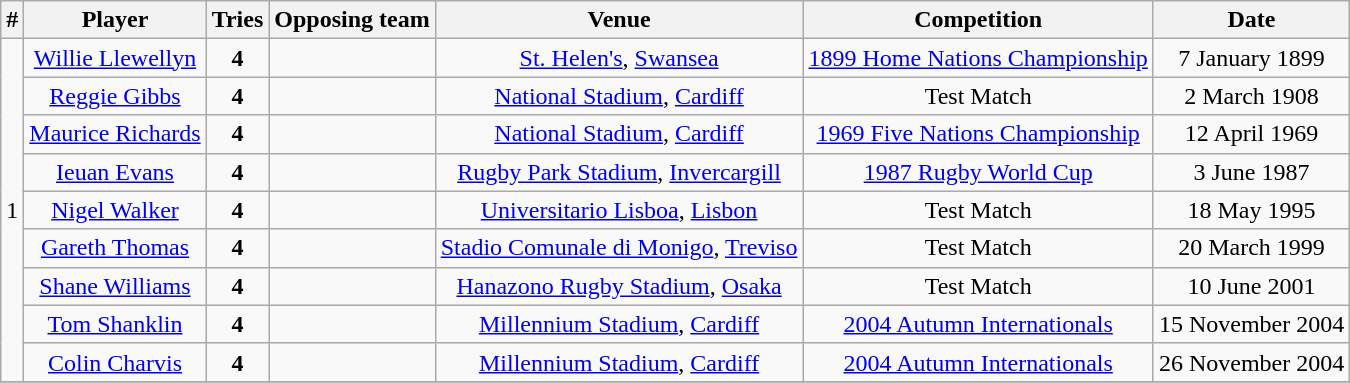<table class="wikitable sortable" style="text-align:center;">
<tr>
<th>#</th>
<th>Player</th>
<th>Tries</th>
<th>Opposing team</th>
<th>Venue</th>
<th>Competition</th>
<th>Date</th>
</tr>
<tr>
<td rowspan="9">1</td>
<td><a href='#'>Willie Llewellyn</a></td>
<td><strong>4</strong></td>
<td></td>
<td><a href='#'>St. Helen's</a>, <a href='#'>Swansea</a></td>
<td><a href='#'>1899 Home Nations Championship</a></td>
<td>7 January 1899</td>
</tr>
<tr>
<td><a href='#'>Reggie Gibbs</a></td>
<td><strong>4</strong></td>
<td></td>
<td><a href='#'>National Stadium</a>, <a href='#'>Cardiff</a></td>
<td>Test Match</td>
<td>2 March 1908</td>
</tr>
<tr>
<td><a href='#'>Maurice Richards</a></td>
<td><strong>4</strong></td>
<td></td>
<td><a href='#'>National Stadium</a>, <a href='#'>Cardiff</a></td>
<td><a href='#'>1969 Five Nations Championship</a></td>
<td>12 April 1969</td>
</tr>
<tr>
<td><a href='#'>Ieuan Evans</a></td>
<td><strong>4</strong></td>
<td></td>
<td><a href='#'>Rugby Park Stadium</a>, <a href='#'>Invercargill</a></td>
<td><a href='#'>1987 Rugby World Cup</a></td>
<td>3 June 1987</td>
</tr>
<tr>
<td><a href='#'>Nigel Walker</a></td>
<td><strong>4</strong></td>
<td></td>
<td><a href='#'>Universitario Lisboa</a>, <a href='#'>Lisbon</a></td>
<td>Test Match</td>
<td>18 May 1995</td>
</tr>
<tr>
<td><a href='#'>Gareth Thomas</a></td>
<td><strong>4</strong></td>
<td></td>
<td><a href='#'>Stadio Comunale di Monigo</a>, <a href='#'>Treviso</a></td>
<td>Test Match</td>
<td>20 March 1999</td>
</tr>
<tr>
<td><a href='#'>Shane Williams</a></td>
<td><strong>4</strong></td>
<td></td>
<td><a href='#'>Hanazono Rugby Stadium</a>, <a href='#'>Osaka</a></td>
<td>Test Match</td>
<td>10 June 2001</td>
</tr>
<tr>
<td><a href='#'>Tom Shanklin</a></td>
<td><strong>4</strong></td>
<td></td>
<td><a href='#'>Millennium Stadium</a>, <a href='#'>Cardiff</a></td>
<td><a href='#'>2004 Autumn Internationals</a></td>
<td>15 November 2004</td>
</tr>
<tr>
<td><a href='#'>Colin Charvis</a></td>
<td><strong>4</strong></td>
<td></td>
<td><a href='#'>Millennium Stadium</a>, <a href='#'>Cardiff</a></td>
<td><a href='#'>2004 Autumn Internationals</a></td>
<td>26 November 2004</td>
</tr>
<tr>
</tr>
</table>
